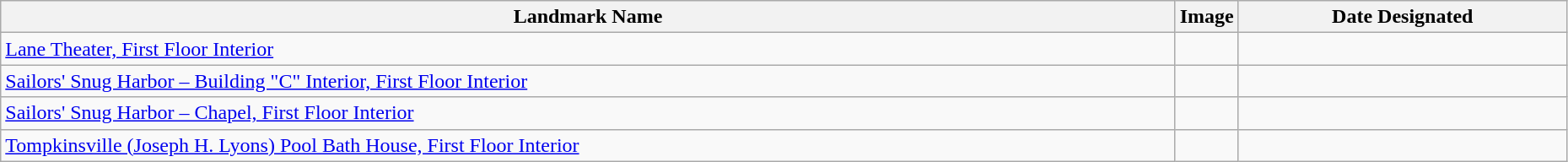<table class="wikitable sortable" style="width:98%">
<tr>
<th width = 75%><strong>Landmark Name</strong></th>
<th width = 4% class="unsortable"><strong>Image</strong></th>
<th><strong>Date Designated</strong></th>
</tr>
<tr>
<td><a href='#'>Lane Theater, First Floor Interior</a></td>
<td></td>
<td> </td>
</tr>
<tr>
<td><a href='#'>Sailors' Snug Harbor – Building "C" Interior, First Floor Interior</a></td>
<td></td>
<td> </td>
</tr>
<tr>
<td><a href='#'>Sailors' Snug Harbor – Chapel, First Floor Interior</a></td>
<td></td>
<td> </td>
</tr>
<tr>
<td><a href='#'>Tompkinsville (Joseph H. Lyons) Pool Bath House, First Floor Interior</a></td>
<td></td>
<td> </td>
</tr>
</table>
